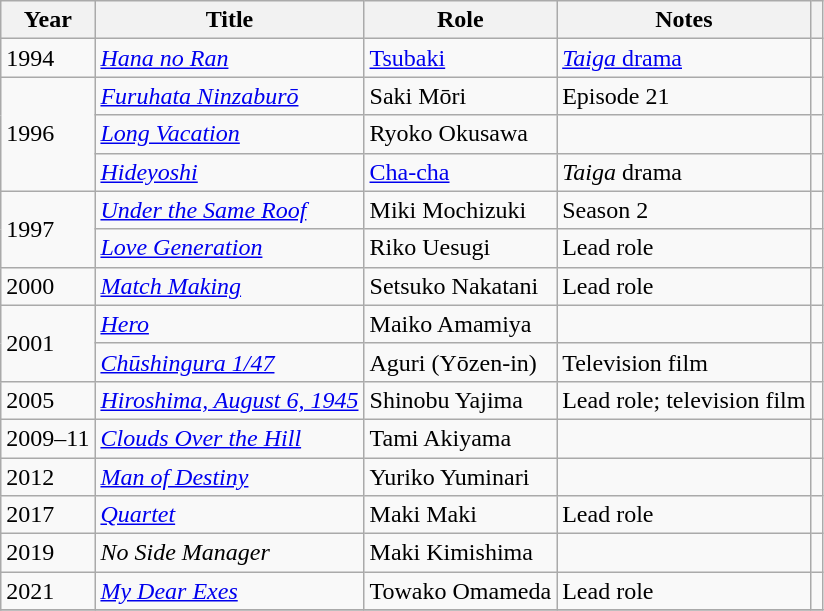<table class="wikitable sortable">
<tr>
<th>Year</th>
<th>Title</th>
<th>Role</th>
<th class="unsortable">Notes</th>
<th class="unsortable"></th>
</tr>
<tr>
<td>1994</td>
<td><em><a href='#'>Hana no Ran</a></em></td>
<td><a href='#'>Tsubaki</a></td>
<td><a href='#'><em>Taiga</em> drama</a></td>
<td></td>
</tr>
<tr>
<td rowspan=3>1996</td>
<td><em><a href='#'>Furuhata Ninzaburō</a></em></td>
<td>Saki Mōri</td>
<td>Episode 21</td>
<td></td>
</tr>
<tr>
<td><em><a href='#'>Long Vacation</a></em></td>
<td>Ryoko Okusawa</td>
<td></td>
<td></td>
</tr>
<tr>
<td><em><a href='#'>Hideyoshi</a></em></td>
<td><a href='#'>Cha-cha</a></td>
<td><em>Taiga</em> drama</td>
<td></td>
</tr>
<tr>
<td rowspan=2>1997</td>
<td><em><a href='#'>Under the Same Roof</a></em></td>
<td>Miki Mochizuki</td>
<td>Season 2</td>
<td></td>
</tr>
<tr>
<td><em><a href='#'>Love Generation</a></em></td>
<td>Riko Uesugi</td>
<td>Lead role</td>
<td></td>
</tr>
<tr>
<td>2000</td>
<td><em><a href='#'>Match Making</a></em></td>
<td>Setsuko Nakatani</td>
<td>Lead role</td>
<td></td>
</tr>
<tr>
<td rowspan=2>2001</td>
<td><em><a href='#'>Hero</a></em></td>
<td>Maiko Amamiya</td>
<td></td>
<td></td>
</tr>
<tr>
<td><em><a href='#'>Chūshingura 1/47</a></em></td>
<td>Aguri (Yōzen-in)</td>
<td>Television film</td>
<td></td>
</tr>
<tr>
<td>2005</td>
<td><em><a href='#'>Hiroshima, August 6, 1945</a></em></td>
<td>Shinobu Yajima</td>
<td>Lead role; television film</td>
<td></td>
</tr>
<tr>
<td>2009–11</td>
<td><em><a href='#'>Clouds Over the Hill</a></em></td>
<td>Tami Akiyama</td>
<td></td>
<td></td>
</tr>
<tr>
<td>2012</td>
<td><em><a href='#'>Man of Destiny</a></em></td>
<td>Yuriko Yuminari</td>
<td></td>
<td></td>
</tr>
<tr>
<td>2017</td>
<td><em><a href='#'>Quartet</a></em></td>
<td>Maki Maki</td>
<td>Lead role</td>
<td></td>
</tr>
<tr>
<td>2019</td>
<td><em>No Side Manager</em></td>
<td>Maki Kimishima</td>
<td></td>
<td></td>
</tr>
<tr>
<td>2021</td>
<td><em><a href='#'>My Dear Exes</a></em></td>
<td>Towako Omameda</td>
<td>Lead role</td>
<td></td>
</tr>
<tr>
</tr>
</table>
